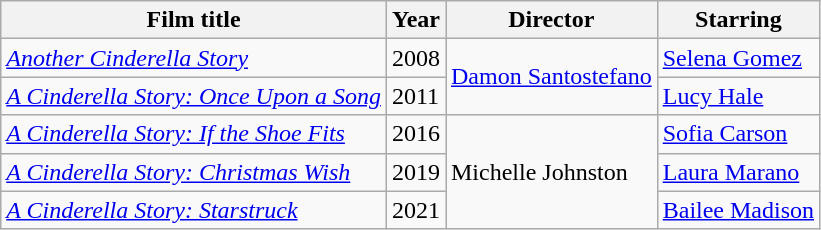<table class="wikitable">
<tr>
<th>Film title</th>
<th>Year</th>
<th>Director</th>
<th>Starring</th>
</tr>
<tr>
<td><em><a href='#'>Another Cinderella Story</a></em></td>
<td>2008</td>
<td rowspan="2"><a href='#'>Damon Santostefano</a></td>
<td><a href='#'>Selena Gomez</a></td>
</tr>
<tr>
<td><em><a href='#'>A Cinderella Story: Once Upon a Song</a></em></td>
<td>2011</td>
<td><a href='#'>Lucy Hale</a></td>
</tr>
<tr>
<td><em><a href='#'>A Cinderella Story: If the Shoe Fits</a></em></td>
<td>2016</td>
<td rowspan="3">Michelle Johnston</td>
<td><a href='#'>Sofia Carson</a></td>
</tr>
<tr>
<td><em><a href='#'>A Cinderella Story: Christmas Wish</a></em></td>
<td>2019</td>
<td><a href='#'>Laura Marano</a></td>
</tr>
<tr>
<td><em><a href='#'>A Cinderella Story: Starstruck</a></em></td>
<td>2021</td>
<td><a href='#'>Bailee Madison</a></td>
</tr>
</table>
